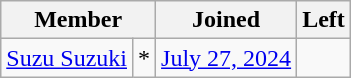<table class="wikitable" style="text-align:center;">
<tr>
<th colspan="2">Member</th>
<th>Joined</th>
<th>Left</th>
</tr>
<tr>
<td><a href='#'>Suzu Suzuki</a></td>
<td>*</td>
<td><a href='#'>July 27, 2024</a></td>
<td></td>
</tr>
</table>
